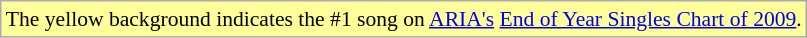<table class="wikitable" style="font-size:90%;">
<tr>
<td style="background-color:#FFFF99">The yellow background indicates the #1 song on <a href='#'>ARIA's</a> <a href='#'>End of Year Singles Chart of 2009</a>.</td>
</tr>
</table>
